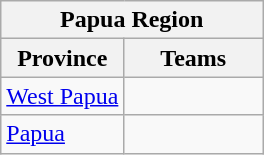<table class="wikitable sortable">
<tr>
<th colspan="2"><strong>Papua Region</strong></th>
</tr>
<tr>
<th style="width:47%;">Province</th>
<th style="width:53%;">Teams</th>
</tr>
<tr>
<td> <a href='#'>West Papua</a></td>
<td></td>
</tr>
<tr>
<td> <a href='#'>Papua</a></td>
<td></td>
</tr>
</table>
